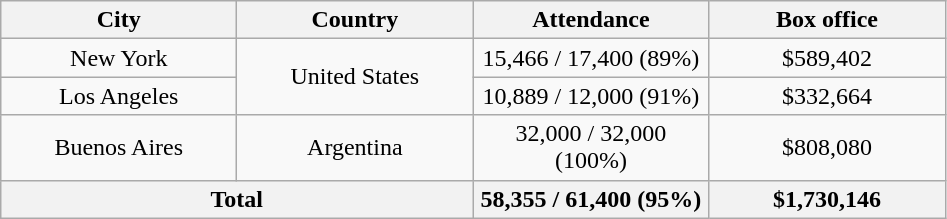<table class="wikitable" style="text-align:center;">
<tr>
<th rowspan="" width="150">City</th>
<th rowspan="" width="150">Country</th>
<th colspan="" width="150">Attendance</th>
<th colspan="" width="150">Box office</th>
</tr>
<tr>
<td>New York</td>
<td rowspan="2">United States</td>
<td>15,466 / 17,400 (89%)</td>
<td>$589,402</td>
</tr>
<tr>
<td>Los Angeles</td>
<td>10,889 / 12,000 (91%)</td>
<td>$332,664</td>
</tr>
<tr>
<td>Buenos Aires</td>
<td>Argentina</td>
<td>32,000 / 32,000 (100%)</td>
<td>$808,080</td>
</tr>
<tr>
<th colspan="2">Total</th>
<th>58,355 / 61,400 (95%)</th>
<th>$1,730,146</th>
</tr>
</table>
